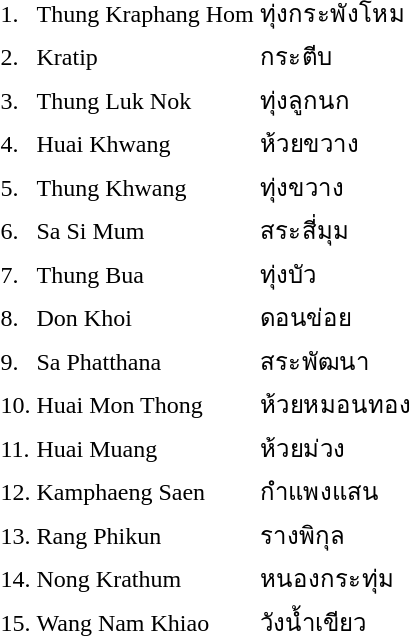<table>
<tr>
<td>1.</td>
<td>Thung Kraphang Hom</td>
<td>ทุ่งกระพังโหม</td>
<td></td>
</tr>
<tr>
<td>2.</td>
<td>Kratip</td>
<td>กระตีบ</td>
<td></td>
</tr>
<tr>
<td>3.</td>
<td>Thung Luk Nok</td>
<td>ทุ่งลูกนก</td>
<td></td>
</tr>
<tr>
<td>4.</td>
<td>Huai Khwang</td>
<td>ห้วยขวาง</td>
<td></td>
</tr>
<tr>
<td>5.</td>
<td>Thung Khwang</td>
<td>ทุ่งขวาง</td>
<td></td>
</tr>
<tr>
<td>6.</td>
<td>Sa Si Mum</td>
<td>สระสี่มุม</td>
<td></td>
</tr>
<tr>
<td>7.</td>
<td>Thung Bua</td>
<td>ทุ่งบัว</td>
<td></td>
</tr>
<tr>
<td>8.</td>
<td>Don Khoi</td>
<td>ดอนข่อย</td>
<td></td>
</tr>
<tr>
<td>9.</td>
<td>Sa Phatthana</td>
<td>สระพัฒนา</td>
<td></td>
</tr>
<tr>
<td>10.</td>
<td>Huai Mon Thong</td>
<td>ห้วยหมอนทอง</td>
<td></td>
</tr>
<tr>
<td>11.</td>
<td>Huai Muang</td>
<td>ห้วยม่วง</td>
<td></td>
</tr>
<tr>
<td>12.</td>
<td>Kamphaeng Saen</td>
<td>กำแพงแสน</td>
<td></td>
</tr>
<tr>
<td>13.</td>
<td>Rang Phikun</td>
<td>รางพิกุล</td>
<td></td>
</tr>
<tr>
<td>14.</td>
<td>Nong Krathum</td>
<td>หนองกระทุ่ม</td>
<td></td>
</tr>
<tr>
<td>15.</td>
<td>Wang Nam Khiao</td>
<td>วังน้ำเขียว</td>
<td></td>
</tr>
</table>
